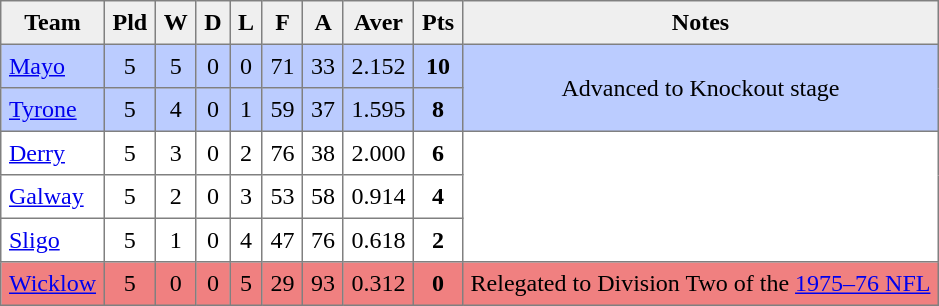<table style=border-collapse:collapse border=1 cellspacing=0 cellpadding=5>
<tr align=center bgcolor=#efefef>
<th>Team</th>
<th>Pld</th>
<th>W</th>
<th>D</th>
<th>L</th>
<th>F</th>
<th>A</th>
<th>Aver</th>
<th>Pts</th>
<th>Notes</th>
</tr>
<tr align=center style="background:#bbccff;">
<td style="text-align:left;"><a href='#'>Mayo</a></td>
<td>5</td>
<td>5</td>
<td>0</td>
<td>0</td>
<td>71</td>
<td>33</td>
<td>2.152</td>
<td><strong>10</strong></td>
<td rowspan=2>Advanced to Knockout stage</td>
</tr>
<tr align=center style="background:#bbccff;">
<td style="text-align:left;"><a href='#'>Tyrone</a></td>
<td>5</td>
<td>4</td>
<td>0</td>
<td>1</td>
<td>59</td>
<td>37</td>
<td>1.595</td>
<td><strong>8</strong></td>
</tr>
<tr align=center style="background:#FFFFFF;">
<td style="text-align:left;"><a href='#'>Derry</a></td>
<td>5</td>
<td>3</td>
<td>0</td>
<td>2</td>
<td>76</td>
<td>38</td>
<td>2.000</td>
<td><strong>6</strong></td>
<td rowspan=3></td>
</tr>
<tr align=center style="background:#FFFFFF;">
<td style="text-align:left;"><a href='#'>Galway</a></td>
<td>5</td>
<td>2</td>
<td>0</td>
<td>3</td>
<td>53</td>
<td>58</td>
<td>0.914</td>
<td><strong>4</strong></td>
</tr>
<tr align=center style="background:#FFFFFF;">
<td style="text-align:left;"><a href='#'>Sligo</a></td>
<td>5</td>
<td>1</td>
<td>0</td>
<td>4</td>
<td>47</td>
<td>76</td>
<td>0.618</td>
<td><strong>2</strong></td>
</tr>
<tr align=center style="background:#F08080">
<td style="text-align:left;"><a href='#'>Wicklow</a></td>
<td>5</td>
<td>0</td>
<td>0</td>
<td>5</td>
<td>29</td>
<td>93</td>
<td>0.312</td>
<td><strong>0</strong></td>
<td rowspan=1>Relegated to Division Two of the <a href='#'>1975–76 NFL</a></td>
</tr>
</table>
